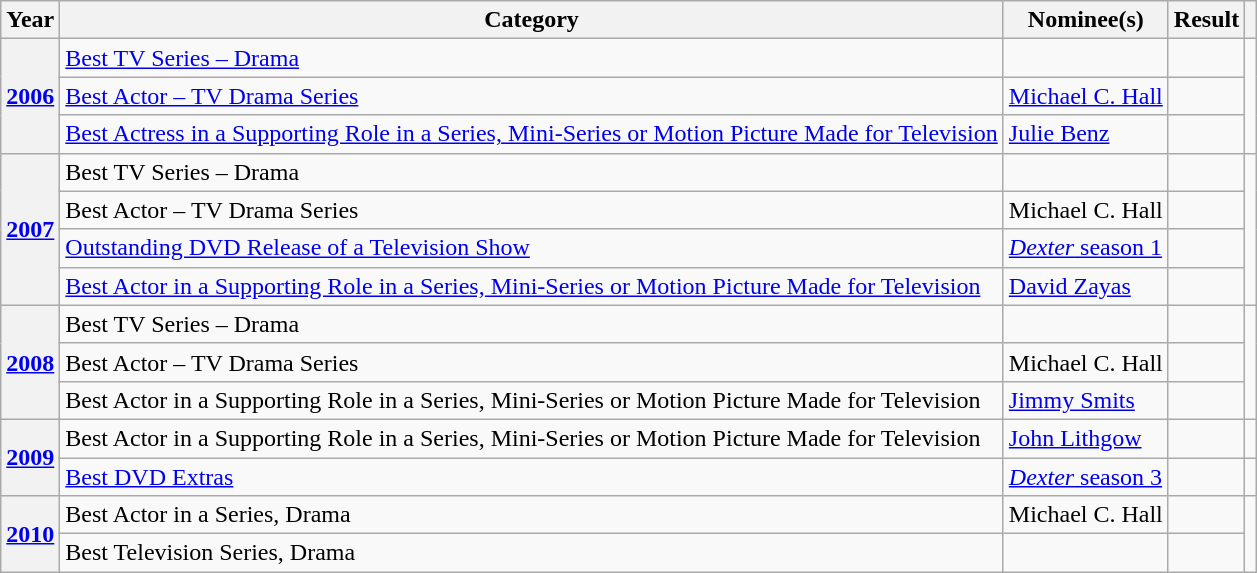<table class="wikitable sortable plainrowheaders">
<tr>
<th scope=col>Year</th>
<th scope=col>Category</th>
<th scope=col>Nominee(s)</th>
<th scope=col>Result</th>
<th scope=col class="unsortable"></th>
</tr>
<tr>
<th scope=rowgroup rowspan="3"><a href='#'>2006</a></th>
<td><a href='#'>Best TV Series – Drama</a></td>
<td></td>
<td></td>
<td rowspan="3"></td>
</tr>
<tr>
<td><a href='#'>Best Actor – TV Drama Series</a></td>
<td data-sort-value="Hall, Michael C."><a href='#'>Michael C. Hall</a></td>
<td></td>
</tr>
<tr>
<td><a href='#'>Best Actress in a Supporting Role in a Series, Mini-Series or Motion Picture Made for Television</a></td>
<td data-sort-value="Benz, Julie"><a href='#'>Julie Benz</a></td>
<td></td>
</tr>
<tr>
<th scope=rowgroup rowspan="4"><a href='#'>2007</a></th>
<td>Best TV Series – Drama</td>
<td></td>
<td></td>
<td rowspan="4"></td>
</tr>
<tr>
<td>Best Actor – TV Drama Series</td>
<td data-sort-value="Hall, Michael C.">Michael C. Hall</td>
<td></td>
</tr>
<tr>
<td><a href='#'>Outstanding DVD Release of a Television Show</a></td>
<td><a href='#'><em>Dexter</em> season 1</a></td>
<td></td>
</tr>
<tr>
<td><a href='#'>Best Actor in a Supporting Role in a Series, Mini-Series or Motion Picture Made for Television</a></td>
<td data-sort-value="Zayas, David"><a href='#'>David Zayas</a></td>
<td></td>
</tr>
<tr>
<th scope=rowgroup rowspan="3"><a href='#'>2008</a></th>
<td>Best TV Series – Drama</td>
<td></td>
<td></td>
<td rowspan="3"></td>
</tr>
<tr>
<td>Best Actor – TV Drama Series</td>
<td data-sort-value="Hall, Michael C.">Michael C. Hall</td>
<td></td>
</tr>
<tr>
<td>Best Actor in a Supporting Role in a Series, Mini-Series or Motion Picture Made for Television</td>
<td data-sort-value="Smits, Jimmy"><a href='#'>Jimmy Smits</a></td>
<td></td>
</tr>
<tr>
<th scope=rowgroup rowspan="2"><a href='#'>2009</a></th>
<td>Best Actor in a Supporting Role in a Series, Mini-Series or Motion Picture Made for Television</td>
<td data-sort-value="Lithgow, John"><a href='#'>John Lithgow</a></td>
<td></td>
<td></td>
</tr>
<tr>
<td><a href='#'>Best DVD Extras</a></td>
<td><a href='#'><em>Dexter</em> season 3</a></td>
<td></td>
<td></td>
</tr>
<tr>
<th scope=rowgroup rowspan="2"><a href='#'>2010</a></th>
<td>Best Actor in a Series, Drama</td>
<td data-sort-value="Hall, Michael C.">Michael C. Hall</td>
<td></td>
<td rowspan="2"></td>
</tr>
<tr>
<td>Best Television Series, Drama</td>
<td></td>
<td></td>
</tr>
</table>
